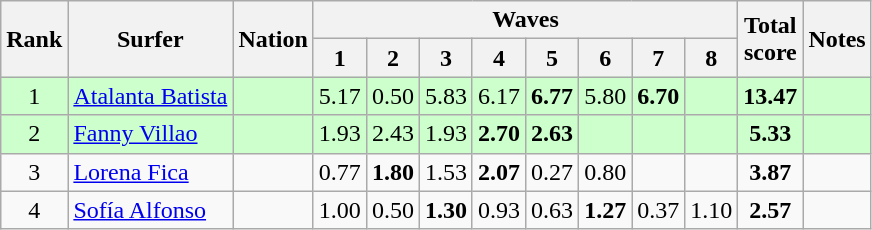<table class="wikitable sortable" style="text-align:center">
<tr>
<th rowspan=2>Rank</th>
<th rowspan=2>Surfer</th>
<th rowspan=2>Nation</th>
<th colspan=8>Waves</th>
<th rowspan=2>Total<br>score</th>
<th rowspan=2>Notes</th>
</tr>
<tr>
<th>1</th>
<th>2</th>
<th>3</th>
<th>4</th>
<th>5</th>
<th>6</th>
<th>7</th>
<th>8</th>
</tr>
<tr bgcolor=ccffcc>
<td>1</td>
<td align=left><a href='#'>Atalanta Batista</a></td>
<td align=left></td>
<td>5.17</td>
<td>0.50</td>
<td>5.83</td>
<td>6.17</td>
<td><strong>6.77</strong></td>
<td>5.80</td>
<td><strong>6.70</strong></td>
<td></td>
<td><strong>13.47</strong></td>
<td></td>
</tr>
<tr bgcolor=ccffcc>
<td>2</td>
<td align=left><a href='#'>Fanny Villao</a></td>
<td align=left></td>
<td>1.93</td>
<td>2.43</td>
<td>1.93</td>
<td><strong>2.70</strong></td>
<td><strong>2.63</strong></td>
<td></td>
<td></td>
<td></td>
<td><strong>5.33</strong></td>
<td></td>
</tr>
<tr>
<td>3</td>
<td align=left><a href='#'>Lorena Fica</a></td>
<td align=left></td>
<td>0.77</td>
<td><strong>1.80</strong></td>
<td>1.53</td>
<td><strong>2.07</strong></td>
<td>0.27</td>
<td>0.80</td>
<td></td>
<td></td>
<td><strong>3.87</strong></td>
<td></td>
</tr>
<tr>
<td>4</td>
<td align=left><a href='#'>Sofía Alfonso</a></td>
<td align=left></td>
<td>1.00</td>
<td>0.50</td>
<td><strong>1.30</strong></td>
<td>0.93</td>
<td>0.63</td>
<td><strong>1.27</strong></td>
<td>0.37</td>
<td>1.10</td>
<td><strong>2.57</strong></td>
<td></td>
</tr>
</table>
